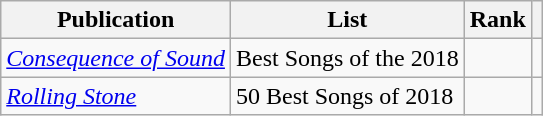<table class="wikitable sortable plainrowheaders">
<tr>
<th>Publication</th>
<th>List</th>
<th>Rank</th>
<th class="unsortable"></th>
</tr>
<tr>
<td><em><a href='#'>Consequence of Sound</a></em></td>
<td>Best Songs of the 2018</td>
<td></td>
<td></td>
</tr>
<tr>
<td><em><a href='#'>Rolling Stone</a></em></td>
<td>50 Best Songs of 2018</td>
<td></td>
<td></td>
</tr>
</table>
